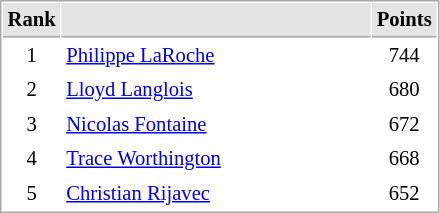<table cellspacing="1" cellpadding="3" style="border:1px solid #AAAAAA;font-size:86%">
<tr bgcolor="#E4E4E4">
<th style="border-bottom:1px solid #AAAAAA" width=10>Rank</th>
<th style="border-bottom:1px solid #AAAAAA" width=200></th>
<th style="border-bottom:1px solid #AAAAAA" width=20>Points</th>
</tr>
<tr>
<td align="center">1</td>
<td> <a href='#'>Philippe LaRoche</a></td>
<td align=center>744</td>
</tr>
<tr>
<td align="center">2</td>
<td> <a href='#'>Lloyd Langlois</a></td>
<td align=center>680</td>
</tr>
<tr>
<td align="center">3</td>
<td> <a href='#'>Nicolas Fontaine</a></td>
<td align=center>672</td>
</tr>
<tr>
<td align="center">4</td>
<td> <a href='#'>Trace Worthington</a></td>
<td align=center>668</td>
</tr>
<tr>
<td align="center">5</td>
<td> <a href='#'>Christian Rijavec</a></td>
<td align=center>652</td>
</tr>
</table>
